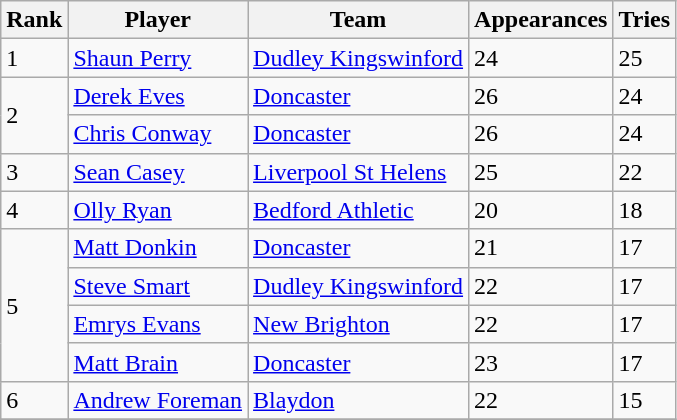<table class="wikitable">
<tr>
<th>Rank</th>
<th>Player</th>
<th>Team</th>
<th>Appearances</th>
<th>Tries</th>
</tr>
<tr>
<td>1</td>
<td> <a href='#'>Shaun Perry</a></td>
<td><a href='#'>Dudley Kingswinford</a></td>
<td>24</td>
<td>25</td>
</tr>
<tr>
<td rowspan=2>2</td>
<td> <a href='#'>Derek Eves</a></td>
<td><a href='#'>Doncaster</a></td>
<td>26</td>
<td>24</td>
</tr>
<tr>
<td> <a href='#'>Chris Conway</a></td>
<td><a href='#'>Doncaster</a></td>
<td>26</td>
<td>24</td>
</tr>
<tr>
<td>3</td>
<td> <a href='#'>Sean Casey</a></td>
<td><a href='#'>Liverpool St Helens</a></td>
<td>25</td>
<td>22</td>
</tr>
<tr>
<td>4</td>
<td> <a href='#'>Olly Ryan</a></td>
<td><a href='#'>Bedford Athletic</a></td>
<td>20</td>
<td>18</td>
</tr>
<tr>
<td rowspan=4>5</td>
<td> <a href='#'>Matt Donkin</a></td>
<td><a href='#'>Doncaster</a></td>
<td>21</td>
<td>17</td>
</tr>
<tr>
<td> <a href='#'>Steve Smart</a></td>
<td><a href='#'>Dudley Kingswinford</a></td>
<td>22</td>
<td>17</td>
</tr>
<tr>
<td> <a href='#'>Emrys Evans</a></td>
<td><a href='#'>New Brighton</a></td>
<td>22</td>
<td>17</td>
</tr>
<tr>
<td> <a href='#'>Matt Brain</a></td>
<td><a href='#'>Doncaster</a></td>
<td>23</td>
<td>17</td>
</tr>
<tr>
<td>6</td>
<td> <a href='#'>Andrew Foreman</a></td>
<td><a href='#'>Blaydon</a></td>
<td>22</td>
<td>15</td>
</tr>
<tr>
</tr>
</table>
